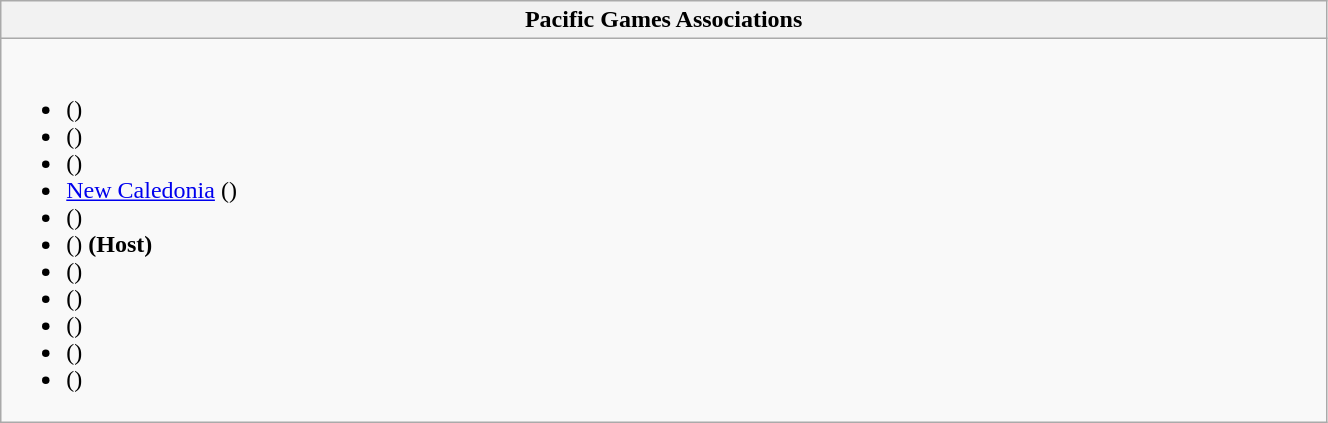<table class="wikitable collapsible" style="min-width:70%; max-width:58em;">
<tr>
<th>Pacific Games Associations</th>
</tr>
<tr>
<td><br><ul><li> ()</li><li> ()</li><li> ()</li><li>  <a href='#'>New Caledonia</a> ()</li><li> ()</li><li> () <strong>(Host)</strong></li><li> ()</li><li> ()</li><li> ()</li><li> ()</li><li> ()</li></ul></td>
</tr>
</table>
